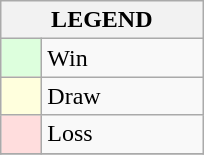<table class="wikitable" border="1">
<tr>
<th colspan="2">LEGEND</th>
</tr>
<tr>
<td style="background:#ddffdd;" width=20> </td>
<td width=100>Win</td>
</tr>
<tr>
<td style="background:#ffffdd"  width=20> </td>
<td width=100>Draw</td>
</tr>
<tr>
<td style="background:#ffdddd;" width=20> </td>
<td width=100>Loss</td>
</tr>
<tr>
</tr>
</table>
